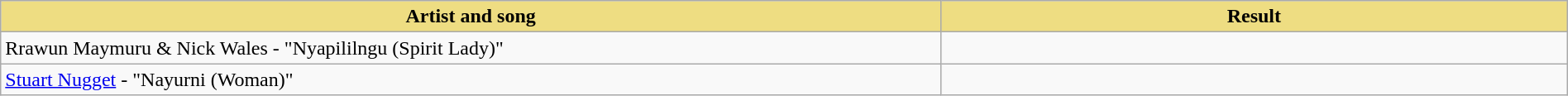<table class="wikitable" width=100%>
<tr>
<th style="width:15%;background:#EEDD82;">Artist and song</th>
<th style="width:10%;background:#EEDD82;">Result</th>
</tr>
<tr>
<td>Rrawun Maymuru & Nick Wales - "Nyapililngu (Spirit Lady)"</td>
<td></td>
</tr>
<tr>
<td><a href='#'>Stuart Nugget</a> - "Nayurni (Woman)"</td>
<td></td>
</tr>
</table>
